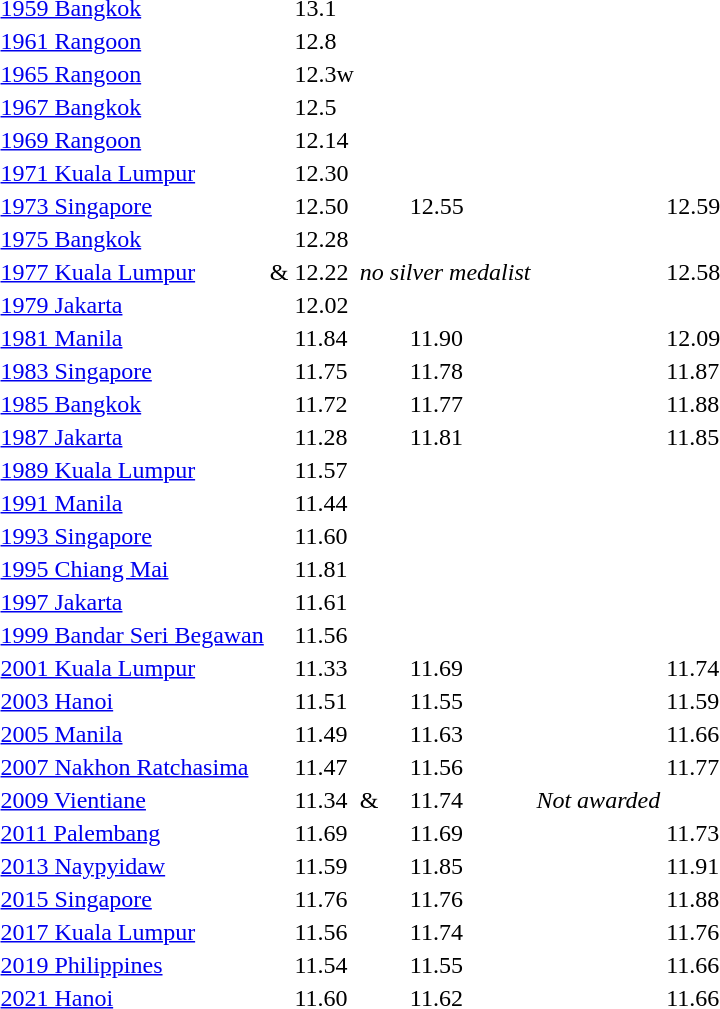<table>
<tr>
<td><a href='#'>1959 Bangkok</a></td>
<td></td>
<td>13.1</td>
<td></td>
<td></td>
<td></td>
<td></td>
</tr>
<tr>
<td><a href='#'>1961 Rangoon</a></td>
<td></td>
<td>12.8</td>
<td></td>
<td></td>
<td></td>
<td></td>
</tr>
<tr>
<td><a href='#'>1965 Rangoon</a></td>
<td></td>
<td>12.3w</td>
<td></td>
<td></td>
<td></td>
<td></td>
</tr>
<tr>
<td><a href='#'>1967 Bangkok</a></td>
<td></td>
<td>12.5</td>
<td></td>
<td></td>
<td></td>
<td></td>
</tr>
<tr>
<td><a href='#'>1969 Rangoon</a></td>
<td></td>
<td>12.14</td>
<td></td>
<td></td>
<td></td>
<td></td>
</tr>
<tr>
<td><a href='#'>1971 Kuala Lumpur</a></td>
<td></td>
<td>12.30</td>
<td></td>
<td></td>
<td></td>
<td></td>
</tr>
<tr>
<td><a href='#'>1973 Singapore</a></td>
<td></td>
<td>12.50</td>
<td></td>
<td>12.55</td>
<td></td>
<td>12.59</td>
</tr>
<tr>
<td><a href='#'>1975 Bangkok</a></td>
<td></td>
<td>12.28</td>
<td></td>
<td></td>
<td></td>
<td></td>
</tr>
<tr>
<td><a href='#'>1977 Kuala Lumpur</a></td>
<td> & <br> </td>
<td>12.22</td>
<td colspan=2><em>no silver medalist</em></td>
<td></td>
<td>12.58</td>
</tr>
<tr>
<td><a href='#'>1979 Jakarta</a></td>
<td></td>
<td>12.02</td>
<td></td>
<td></td>
<td></td>
<td></td>
</tr>
<tr>
<td><a href='#'>1981 Manila</a></td>
<td></td>
<td>11.84</td>
<td></td>
<td>11.90</td>
<td></td>
<td>12.09</td>
</tr>
<tr>
<td><a href='#'>1983 Singapore</a></td>
<td></td>
<td>11.75</td>
<td></td>
<td>11.78</td>
<td></td>
<td>11.87</td>
</tr>
<tr>
<td><a href='#'>1985 Bangkok</a></td>
<td></td>
<td>11.72</td>
<td></td>
<td>11.77</td>
<td></td>
<td>11.88</td>
</tr>
<tr>
<td><a href='#'>1987 Jakarta</a></td>
<td></td>
<td>11.28 <strong></strong></td>
<td></td>
<td>11.81</td>
<td></td>
<td>11.85</td>
</tr>
<tr>
<td><a href='#'>1989 Kuala Lumpur</a></td>
<td></td>
<td>11.57</td>
<td></td>
<td></td>
<td></td>
<td></td>
</tr>
<tr>
<td><a href='#'>1991 Manila</a></td>
<td></td>
<td>11.44</td>
<td></td>
<td></td>
<td></td>
<td></td>
</tr>
<tr>
<td><a href='#'>1993 Singapore</a></td>
<td></td>
<td>11.60</td>
<td></td>
<td></td>
<td></td>
<td></td>
</tr>
<tr>
<td><a href='#'>1995 Chiang Mai</a></td>
<td></td>
<td>11.81</td>
<td></td>
<td></td>
<td></td>
<td></td>
</tr>
<tr>
<td><a href='#'>1997 Jakarta</a></td>
<td></td>
<td>11.61</td>
<td></td>
<td></td>
<td></td>
<td></td>
</tr>
<tr>
<td><a href='#'>1999 Bandar Seri Begawan</a></td>
<td></td>
<td>11.56</td>
<td></td>
<td></td>
<td></td>
<td></td>
</tr>
<tr>
<td><a href='#'>2001 Kuala Lumpur</a></td>
<td></td>
<td>11.33</td>
<td></td>
<td>11.69</td>
<td></td>
<td>11.74</td>
</tr>
<tr>
<td><a href='#'>2003 Hanoi</a></td>
<td></td>
<td>11.51</td>
<td></td>
<td>11.55</td>
<td></td>
<td>11.59</td>
</tr>
<tr>
<td><a href='#'>2005 Manila</a></td>
<td></td>
<td>11.49</td>
<td></td>
<td>11.63</td>
<td></td>
<td>11.66</td>
</tr>
<tr>
<td><a href='#'>2007 Nakhon Ratchasima</a></td>
<td></td>
<td>11.47</td>
<td></td>
<td>11.56</td>
<td></td>
<td>11.77</td>
</tr>
<tr>
<td><a href='#'>2009 Vientiane</a></td>
<td></td>
<td>11.34</td>
<td> & <br> </td>
<td>11.74</td>
<td colspan2><em>Not awarded</em></td>
</tr>
<tr>
<td><a href='#'>2011 Palembang</a></td>
<td></td>
<td>11.69</td>
<td></td>
<td>11.69</td>
<td></td>
<td>11.73</td>
</tr>
<tr>
<td><a href='#'>2013 Naypyidaw</a></td>
<td></td>
<td>11.59</td>
<td></td>
<td>11.85</td>
<td></td>
<td>11.91</td>
</tr>
<tr>
<td><a href='#'>2015 Singapore</a></td>
<td></td>
<td>11.76</td>
<td></td>
<td>11.76</td>
<td></td>
<td>11.88</td>
</tr>
<tr>
<td><a href='#'>2017 Kuala Lumpur</a></td>
<td></td>
<td>11.56</td>
<td></td>
<td>11.74</td>
<td></td>
<td>11.76</td>
</tr>
<tr>
<td><a href='#'>2019 Philippines</a></td>
<td></td>
<td>11.54</td>
<td></td>
<td>11.55</td>
<td></td>
<td>11.66</td>
</tr>
<tr>
<td><a href='#'>2021 Hanoi</a></td>
<td></td>
<td>11.60</td>
<td></td>
<td>11.62</td>
<td></td>
<td>11.66</td>
</tr>
<tr>
</tr>
</table>
